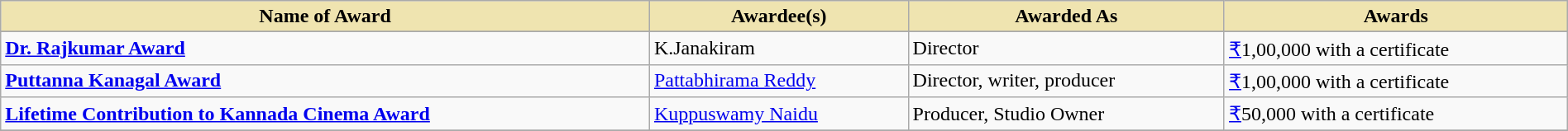<table class="wikitable" style="width:100%;">
<tr>
<th style="background-color:#EFE4B0;">Name of Award</th>
<th style="background-color:#EFE4B0;">Awardee(s)</th>
<th style="background-color:#EFE4B0;">Awarded As</th>
<th style="background-color:#EFE4B0;">Awards</th>
</tr>
<tr style="background-color:#F4F4F4">
</tr>
<tr>
<td><strong><a href='#'>Dr. Rajkumar Award</a></strong></td>
<td>K.Janakiram</td>
<td>Director</td>
<td><a href='#'>₹</a>1,00,000 with a certificate</td>
</tr>
<tr>
<td><strong><a href='#'>Puttanna Kanagal Award</a></strong></td>
<td><a href='#'>Pattabhirama Reddy</a></td>
<td>Director, writer, producer</td>
<td><a href='#'>₹</a>1,00,000 with a certificate</td>
</tr>
<tr>
<td><strong><a href='#'>Lifetime Contribution to Kannada Cinema Award</a></strong></td>
<td><a href='#'>Kuppuswamy Naidu</a></td>
<td>Producer, Studio Owner</td>
<td><a href='#'>₹</a>50,000 with a certificate</td>
</tr>
<tr>
</tr>
</table>
